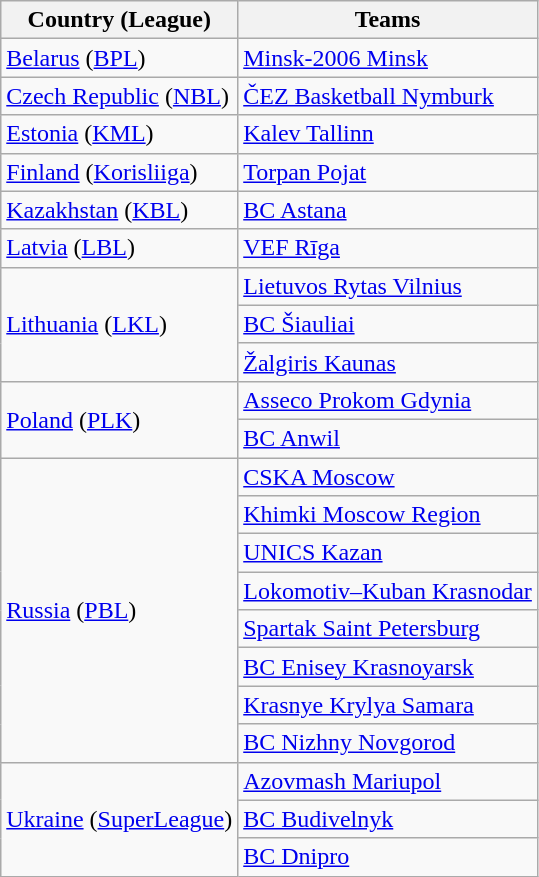<table class=wikitable style="text-align:left">
<tr>
<th>Country (League)</th>
<th>Teams</th>
</tr>
<tr>
<td> <a href='#'>Belarus</a> (<a href='#'>BPL</a>)</td>
<td><a href='#'>Minsk-2006 Minsk</a></td>
</tr>
<tr>
<td> <a href='#'>Czech Republic</a> (<a href='#'>NBL</a>)</td>
<td><a href='#'>ČEZ Basketball Nymburk</a></td>
</tr>
<tr>
<td> <a href='#'>Estonia</a> (<a href='#'>KML</a>)</td>
<td><a href='#'>Kalev Tallinn</a></td>
</tr>
<tr>
<td> <a href='#'>Finland</a> (<a href='#'>Korisliiga</a>)</td>
<td><a href='#'>Torpan Pojat</a></td>
</tr>
<tr>
<td> <a href='#'>Kazakhstan</a> (<a href='#'>KBL</a>)</td>
<td><a href='#'>BC Astana</a></td>
</tr>
<tr>
<td> <a href='#'>Latvia</a> (<a href='#'>LBL</a>)</td>
<td><a href='#'>VEF Rīga</a></td>
</tr>
<tr>
<td rowspan=3> <a href='#'>Lithuania</a> (<a href='#'>LKL</a>)</td>
<td><a href='#'>Lietuvos Rytas Vilnius</a></td>
</tr>
<tr>
<td><a href='#'>BC Šiauliai</a></td>
</tr>
<tr>
<td><a href='#'>Žalgiris Kaunas</a></td>
</tr>
<tr>
<td rowspan=2> <a href='#'>Poland</a> (<a href='#'>PLK</a>)</td>
<td><a href='#'>Asseco Prokom Gdynia</a></td>
</tr>
<tr>
<td><a href='#'>BC Anwil</a></td>
</tr>
<tr>
<td rowspan=8> <a href='#'>Russia</a> (<a href='#'>PBL</a>)</td>
<td><a href='#'>CSKA Moscow</a></td>
</tr>
<tr>
<td><a href='#'>Khimki Moscow Region</a></td>
</tr>
<tr>
<td><a href='#'>UNICS Kazan</a></td>
</tr>
<tr>
<td><a href='#'>Lokomotiv–Kuban Krasnodar</a></td>
</tr>
<tr>
<td><a href='#'>Spartak Saint Petersburg</a></td>
</tr>
<tr>
<td><a href='#'>BC Enisey Krasnoyarsk</a></td>
</tr>
<tr>
<td><a href='#'>Krasnye Krylya Samara</a></td>
</tr>
<tr>
<td><a href='#'>BC Nizhny Novgorod</a></td>
</tr>
<tr>
<td rowspan=3> <a href='#'>Ukraine</a> (<a href='#'>SuperLeague</a>)</td>
<td><a href='#'>Azovmash Mariupol</a></td>
</tr>
<tr>
<td><a href='#'>BC Budivelnyk</a></td>
</tr>
<tr>
<td><a href='#'>BC Dnipro</a></td>
</tr>
</table>
